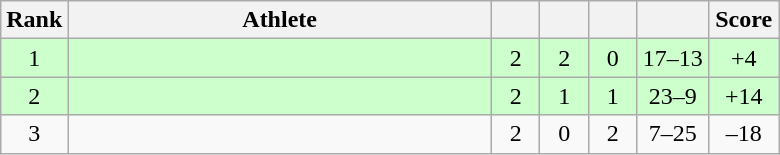<table class="wikitable" style="text-align: center;">
<tr>
<th width=25>Rank</th>
<th width=275>Athlete</th>
<th width=25></th>
<th width=25></th>
<th width=25></th>
<th width=40></th>
<th width=40>Score</th>
</tr>
<tr bgcolor=ccffcc>
<td>1</td>
<td align=left></td>
<td>2</td>
<td>2</td>
<td>0</td>
<td>17–13</td>
<td>+4</td>
</tr>
<tr bgcolor=ccffcc>
<td>2</td>
<td align=left></td>
<td>2</td>
<td>1</td>
<td>1</td>
<td>23–9</td>
<td>+14</td>
</tr>
<tr>
<td>3</td>
<td align=left></td>
<td>2</td>
<td>0</td>
<td>2</td>
<td>7–25</td>
<td>–18</td>
</tr>
</table>
